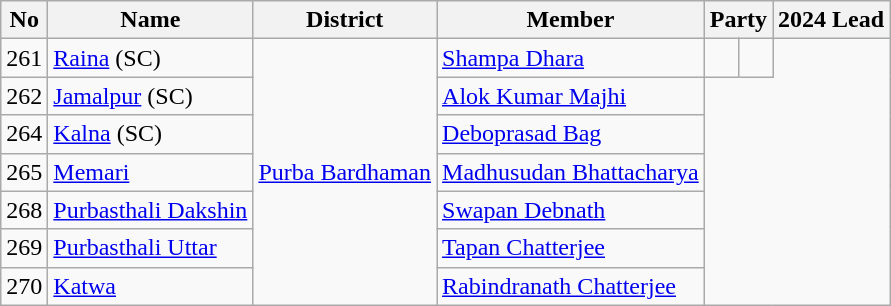<table class="wikitable sortable">
<tr>
<th>No</th>
<th>Name</th>
<th>District</th>
<th>Member</th>
<th colspan="2">Party</th>
<th colspan="2">2024 Lead</th>
</tr>
<tr>
<td>261</td>
<td><a href='#'>Raina</a> (SC)</td>
<td rowspan="7"><a href='#'>Purba Bardhaman</a></td>
<td><a href='#'>Shampa Dhara</a></td>
<td></td>
<td></td>
</tr>
<tr>
<td>262</td>
<td><a href='#'>Jamalpur</a> (SC)</td>
<td><a href='#'>Alok Kumar Majhi</a></td>
</tr>
<tr>
<td>264</td>
<td><a href='#'>Kalna</a> (SC)</td>
<td><a href='#'>Deboprasad Bag</a></td>
</tr>
<tr>
<td>265</td>
<td><a href='#'>Memari</a></td>
<td><a href='#'>Madhusudan Bhattacharya</a></td>
</tr>
<tr>
<td>268</td>
<td><a href='#'>Purbasthali Dakshin</a></td>
<td><a href='#'>Swapan Debnath</a></td>
</tr>
<tr>
<td>269</td>
<td><a href='#'>Purbasthali Uttar</a></td>
<td><a href='#'>Tapan Chatterjee</a></td>
</tr>
<tr>
<td>270</td>
<td><a href='#'>Katwa</a></td>
<td><a href='#'>Rabindranath Chatterjee</a></td>
</tr>
</table>
